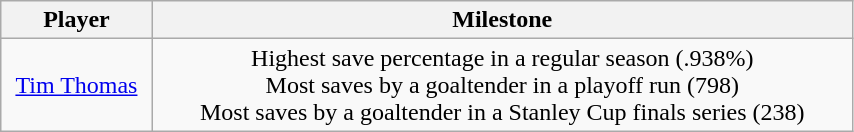<table class="wikitable" width="45%">
<tr>
<th>Player</th>
<th>Milestone</th>
</tr>
<tr style="text-align:center;">
<td><a href='#'>Tim Thomas</a></td>
<td>Highest save percentage in a regular season (.938%)<br>Most saves by a goaltender in a playoff run (798)<br>Most saves by a goaltender in a Stanley Cup finals series (238)</td>
</tr>
</table>
